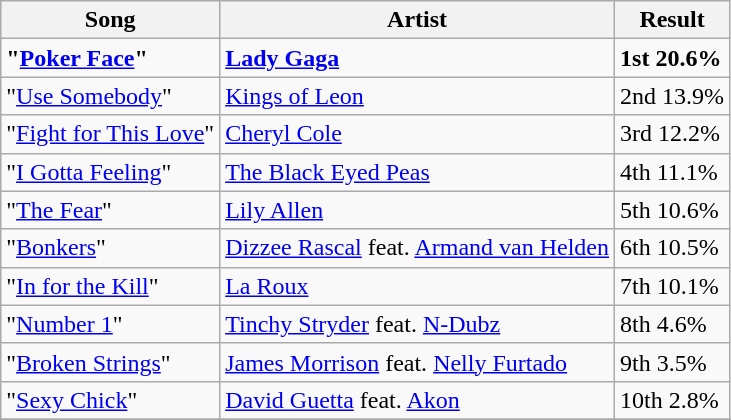<table class="wikitable">
<tr>
<th>Song</th>
<th>Artist</th>
<th>Result</th>
</tr>
<tr>
<td><strong>"<a href='#'>Poker Face</a>"</strong></td>
<td><strong><a href='#'>Lady Gaga</a></strong></td>
<td><strong>1st 20.6%</strong></td>
</tr>
<tr>
<td>"<a href='#'>Use Somebody</a>"</td>
<td><a href='#'>Kings of Leon</a></td>
<td>2nd 13.9%</td>
</tr>
<tr>
<td>"<a href='#'>Fight for This Love</a>"</td>
<td><a href='#'>Cheryl Cole</a></td>
<td>3rd 12.2%</td>
</tr>
<tr>
<td>"<a href='#'>I Gotta Feeling</a>"</td>
<td><a href='#'>The Black Eyed Peas</a></td>
<td>4th 11.1%</td>
</tr>
<tr>
<td>"<a href='#'>The Fear</a>"</td>
<td><a href='#'>Lily Allen</a></td>
<td>5th 10.6%</td>
</tr>
<tr>
<td>"<a href='#'>Bonkers</a>"</td>
<td><a href='#'>Dizzee Rascal</a> feat. <a href='#'>Armand van Helden</a></td>
<td>6th 10.5%</td>
</tr>
<tr>
<td>"<a href='#'>In for the Kill</a>"</td>
<td><a href='#'>La Roux</a></td>
<td>7th 10.1%</td>
</tr>
<tr>
<td>"<a href='#'>Number 1</a>"</td>
<td><a href='#'>Tinchy Stryder</a> feat. <a href='#'>N-Dubz</a></td>
<td>8th 4.6%</td>
</tr>
<tr>
<td>"<a href='#'>Broken Strings</a>"</td>
<td><a href='#'>James Morrison</a> feat. <a href='#'>Nelly Furtado</a></td>
<td>9th 3.5%</td>
</tr>
<tr>
<td>"<a href='#'>Sexy Chick</a>"</td>
<td><a href='#'>David Guetta</a> feat. <a href='#'>Akon</a></td>
<td>10th 2.8%</td>
</tr>
<tr>
</tr>
</table>
